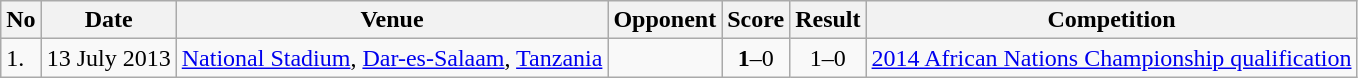<table class="wikitable">
<tr>
<th>No</th>
<th>Date</th>
<th>Venue</th>
<th>Opponent</th>
<th>Score</th>
<th>Result</th>
<th>Competition</th>
</tr>
<tr>
<td>1.</td>
<td>13 July 2013</td>
<td><a href='#'>National Stadium</a>, <a href='#'>Dar-es-Salaam</a>, <a href='#'>Tanzania</a></td>
<td></td>
<td align=center><strong>1</strong>–0</td>
<td align=center>1–0</td>
<td><a href='#'>2014 African Nations Championship qualification</a></td>
</tr>
</table>
